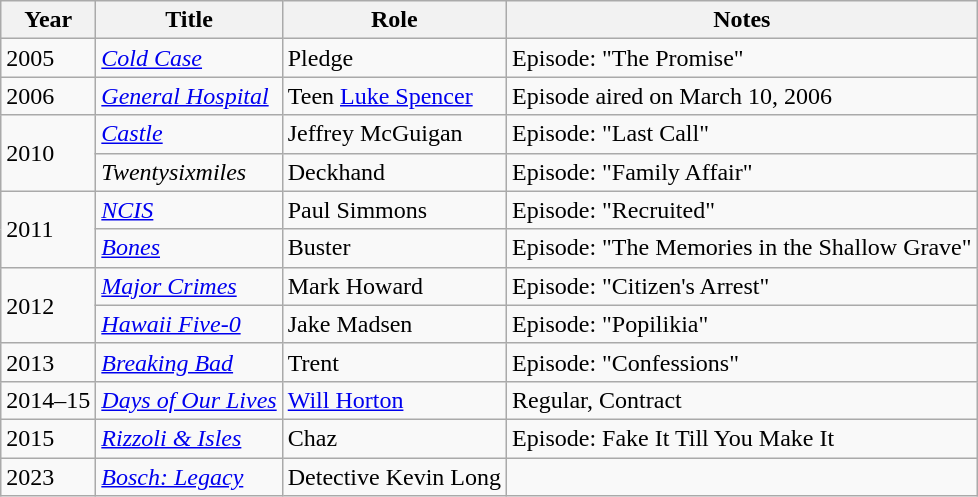<table class="wikitable">
<tr>
<th>Year</th>
<th>Title</th>
<th>Role</th>
<th>Notes</th>
</tr>
<tr>
<td>2005</td>
<td><em><a href='#'>Cold Case</a></em></td>
<td>Pledge</td>
<td>Episode: "The Promise"</td>
</tr>
<tr>
<td>2006</td>
<td><em><a href='#'>General Hospital</a></em></td>
<td>Teen <a href='#'>Luke Spencer</a></td>
<td>Episode aired on March 10, 2006</td>
</tr>
<tr>
<td rowspan=2>2010</td>
<td><em><a href='#'>Castle</a></em></td>
<td>Jeffrey McGuigan</td>
<td>Episode: "Last Call"</td>
</tr>
<tr>
<td><em>Twentysixmiles</em></td>
<td>Deckhand</td>
<td>Episode: "Family Affair"</td>
</tr>
<tr>
<td rowspan=2>2011</td>
<td><em><a href='#'>NCIS</a></em></td>
<td>Paul Simmons</td>
<td>Episode: "Recruited"</td>
</tr>
<tr>
<td><em><a href='#'>Bones</a></em></td>
<td>Buster</td>
<td>Episode: "The Memories in the Shallow Grave"</td>
</tr>
<tr>
<td rowspan=2>2012</td>
<td><em><a href='#'>Major Crimes</a></em></td>
<td>Mark Howard</td>
<td>Episode: "Citizen's Arrest"</td>
</tr>
<tr>
<td><em><a href='#'>Hawaii Five-0</a></em></td>
<td>Jake Madsen</td>
<td>Episode: "Popilikia"</td>
</tr>
<tr>
<td>2013</td>
<td><em><a href='#'>Breaking Bad</a></em></td>
<td>Trent</td>
<td>Episode: "Confessions"</td>
</tr>
<tr>
<td>2014–15</td>
<td><em><a href='#'>Days of Our Lives</a></em></td>
<td><a href='#'>Will Horton</a></td>
<td>Regular, Contract</td>
</tr>
<tr>
<td>2015</td>
<td><em><a href='#'>Rizzoli & Isles</a></em></td>
<td>Chaz</td>
<td>Episode: Fake It Till You Make It</td>
</tr>
<tr>
<td>2023</td>
<td><em><a href='#'>Bosch: Legacy</a></em></td>
<td>Detective Kevin Long</td>
<td></td>
</tr>
</table>
